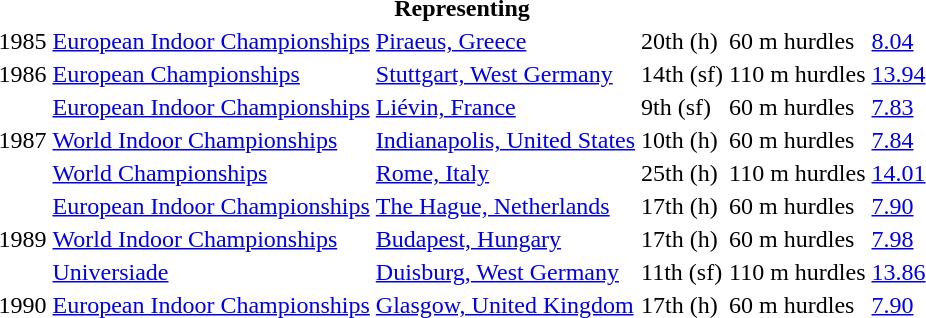<table>
<tr>
<th colspan="6">Representing </th>
</tr>
<tr>
<td>1985</td>
<td><a href='#'>European Indoor Championships</a></td>
<td><a href='#'>Piraeus, Greece</a></td>
<td>20th (h)</td>
<td>60 m hurdles</td>
<td><a href='#'>8.04</a></td>
</tr>
<tr>
<td>1986</td>
<td><a href='#'>European Championships</a></td>
<td><a href='#'>Stuttgart, West Germany</a></td>
<td>14th (sf)</td>
<td>110 m hurdles</td>
<td><a href='#'>13.94</a></td>
</tr>
<tr>
<td rowspan=3>1987</td>
<td><a href='#'>European Indoor Championships</a></td>
<td><a href='#'>Liévin, France</a></td>
<td>9th (sf)</td>
<td>60 m hurdles</td>
<td><a href='#'>7.83</a></td>
</tr>
<tr>
<td><a href='#'>World Indoor Championships</a></td>
<td><a href='#'>Indianapolis, United States</a></td>
<td>10th (h)</td>
<td>60 m hurdles</td>
<td><a href='#'>7.84</a></td>
</tr>
<tr>
<td><a href='#'>World Championships</a></td>
<td><a href='#'>Rome, Italy</a></td>
<td>25th (h)</td>
<td>110 m hurdles</td>
<td><a href='#'>14.01</a></td>
</tr>
<tr>
<td rowspan=3>1989</td>
<td><a href='#'>European Indoor Championships</a></td>
<td><a href='#'>The Hague, Netherlands</a></td>
<td>17th (h)</td>
<td>60 m hurdles</td>
<td><a href='#'>7.90</a></td>
</tr>
<tr>
<td><a href='#'>World Indoor Championships</a></td>
<td><a href='#'>Budapest, Hungary</a></td>
<td>17th (h)</td>
<td>60 m hurdles</td>
<td><a href='#'>7.98</a></td>
</tr>
<tr>
<td><a href='#'>Universiade</a></td>
<td><a href='#'>Duisburg, West Germany</a></td>
<td>11th (sf)</td>
<td>110 m hurdles</td>
<td><a href='#'>13.86</a></td>
</tr>
<tr>
<td>1990</td>
<td><a href='#'>European Indoor Championships</a></td>
<td><a href='#'>Glasgow, United Kingdom</a></td>
<td>17th (h)</td>
<td>60 m hurdles</td>
<td><a href='#'>7.90</a></td>
</tr>
</table>
